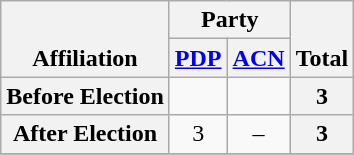<table class=wikitable style="text-align:center">
<tr style="vertical-align:bottom;">
<th rowspan=2>Affiliation</th>
<th colspan=2>Party</th>
<th rowspan=2>Total</th>
</tr>
<tr>
<th><a href='#'>PDP</a></th>
<th><a href='#'>ACN</a></th>
</tr>
<tr>
<th>Before Election</th>
<td></td>
<td></td>
<th>3</th>
</tr>
<tr>
<th>After Election</th>
<td>3</td>
<td>–</td>
<th>3</th>
</tr>
<tr>
</tr>
</table>
